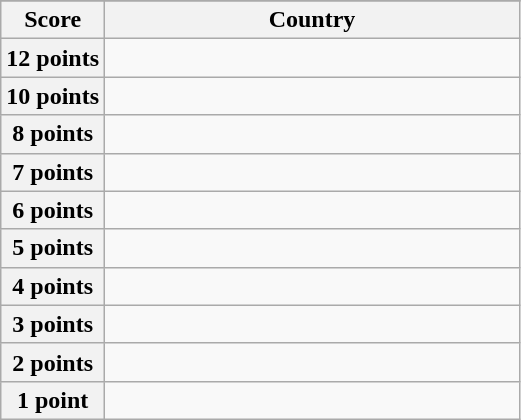<table class="wikitable">
<tr>
</tr>
<tr>
<th scope="col" width="20%">Score</th>
<th scope="col">Country</th>
</tr>
<tr>
<th scope="row">12 points</th>
<td></td>
</tr>
<tr>
<th scope="row">10 points</th>
<td></td>
</tr>
<tr>
<th scope="row">8 points</th>
<td></td>
</tr>
<tr>
<th scope="row">7 points</th>
<td></td>
</tr>
<tr>
<th scope="row">6 points</th>
<td></td>
</tr>
<tr>
<th scope="row">5 points</th>
<td></td>
</tr>
<tr>
<th scope="row">4 points</th>
<td></td>
</tr>
<tr>
<th scope="row">3 points</th>
<td></td>
</tr>
<tr>
<th scope="row">2 points</th>
<td></td>
</tr>
<tr>
<th scope="row">1 point</th>
<td></td>
</tr>
</table>
